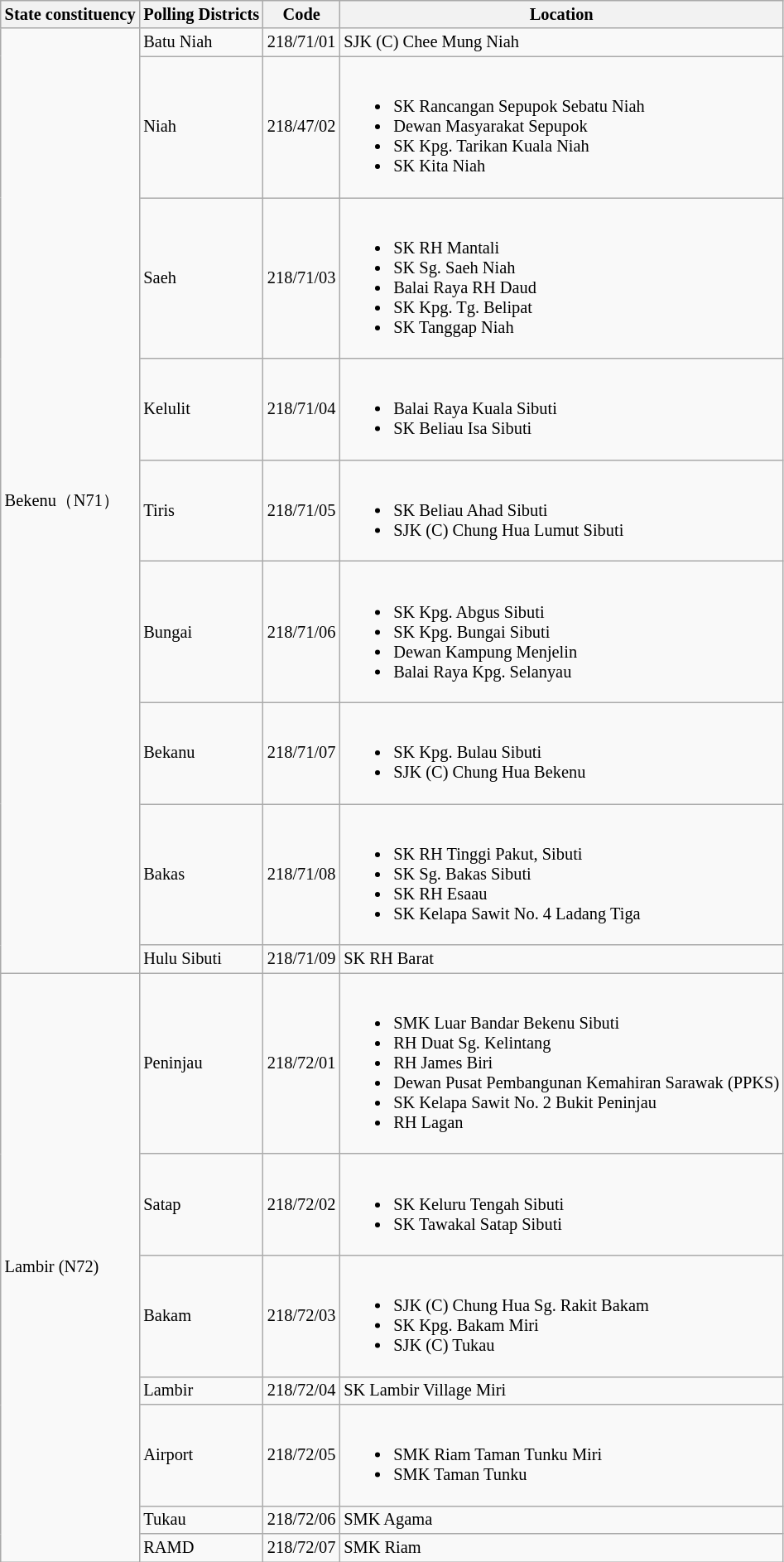<table class="wikitable sortable mw-collapsible" style="white-space:nowrap;font-size:85%">
<tr>
<th>State constituency</th>
<th>Polling Districts</th>
<th>Code</th>
<th>Location</th>
</tr>
<tr>
<td rowspan="9">Bekenu（N71）</td>
<td>Batu Niah</td>
<td>218/71/01</td>
<td>SJK (C) Chee Mung Niah</td>
</tr>
<tr>
<td>Niah</td>
<td>218/47/02</td>
<td><br><ul><li>SK Rancangan Sepupok Sebatu Niah</li><li>Dewan Masyarakat Sepupok</li><li>SK Kpg. Tarikan Kuala Niah</li><li>SK Kita Niah</li></ul></td>
</tr>
<tr>
<td>Saeh</td>
<td>218/71/03</td>
<td><br><ul><li>SK RH Mantali</li><li>SK Sg. Saeh Niah</li><li>Balai Raya RH Daud</li><li>SK Kpg. Tg. Belipat</li><li>SK Tanggap Niah</li></ul></td>
</tr>
<tr>
<td>Kelulit</td>
<td>218/71/04</td>
<td><br><ul><li>Balai Raya Kuala Sibuti</li><li>SK Beliau Isa Sibuti</li></ul></td>
</tr>
<tr>
<td>Tiris</td>
<td>218/71/05</td>
<td><br><ul><li>SK Beliau Ahad Sibuti</li><li>SJK (C) Chung Hua Lumut Sibuti</li></ul></td>
</tr>
<tr>
<td>Bungai</td>
<td>218/71/06</td>
<td><br><ul><li>SK Kpg. Abgus Sibuti</li><li>SK Kpg. Bungai Sibuti</li><li>Dewan Kampung Menjelin</li><li>Balai Raya Kpg. Selanyau</li></ul></td>
</tr>
<tr>
<td>Bekanu</td>
<td>218/71/07</td>
<td><br><ul><li>SK Kpg. Bulau Sibuti</li><li>SJK (C) Chung Hua Bekenu</li></ul></td>
</tr>
<tr>
<td>Bakas</td>
<td>218/71/08</td>
<td><br><ul><li>SK RH Tinggi Pakut, Sibuti</li><li>SK Sg. Bakas Sibuti</li><li>SK RH Esaau</li><li>SK Kelapa Sawit No. 4 Ladang Tiga</li></ul></td>
</tr>
<tr>
<td>Hulu Sibuti</td>
<td>218/71/09</td>
<td>SK RH Barat</td>
</tr>
<tr>
<td rowspan="7">Lambir (N72)</td>
<td>Peninjau</td>
<td>218/72/01</td>
<td><br><ul><li>SMK Luar Bandar Bekenu Sibuti</li><li>RH Duat Sg. Kelintang</li><li>RH James Biri</li><li>Dewan Pusat Pembangunan Kemahiran Sarawak (PPKS)</li><li>SK Kelapa Sawit No. 2 Bukit Peninjau</li><li>RH Lagan</li></ul></td>
</tr>
<tr>
<td>Satap</td>
<td>218/72/02</td>
<td><br><ul><li>SK Keluru Tengah Sibuti</li><li>SK Tawakal Satap Sibuti</li></ul></td>
</tr>
<tr>
<td>Bakam</td>
<td>218/72/03</td>
<td><br><ul><li>SJK (C) Chung Hua Sg. Rakit Bakam</li><li>SK Kpg. Bakam Miri</li><li>SJK (C) Tukau</li></ul></td>
</tr>
<tr>
<td>Lambir</td>
<td>218/72/04</td>
<td>SK Lambir Village Miri</td>
</tr>
<tr>
<td>Airport</td>
<td>218/72/05</td>
<td><br><ul><li>SMK Riam Taman Tunku Miri</li><li>SMK Taman Tunku</li></ul></td>
</tr>
<tr>
<td>Tukau</td>
<td>218/72/06</td>
<td>SMK Agama</td>
</tr>
<tr>
<td>RAMD</td>
<td>218/72/07</td>
<td>SMK Riam</td>
</tr>
</table>
